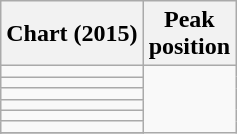<table class="wikitable sortable plainrowheaders">
<tr>
<th style="text-align:center;">Chart (2015)</th>
<th style="text-align:center;">Peak<br>position</th>
</tr>
<tr>
<td></td>
</tr>
<tr>
<td></td>
</tr>
<tr>
<td></td>
</tr>
<tr>
<td></td>
</tr>
<tr>
<td></td>
</tr>
<tr>
<td></td>
</tr>
<tr>
</tr>
<tr>
</tr>
</table>
